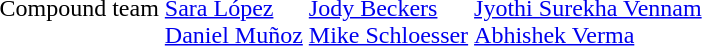<table>
<tr>
<td>Compound team<br></td>
<td><br><a href='#'>Sara López</a><br><a href='#'>Daniel Muñoz</a></td>
<td><br><a href='#'>Jody Beckers</a><br><a href='#'>Mike Schloesser</a></td>
<td><br><a href='#'>Jyothi Surekha Vennam</a><br><a href='#'>Abhishek Verma</a></td>
</tr>
</table>
